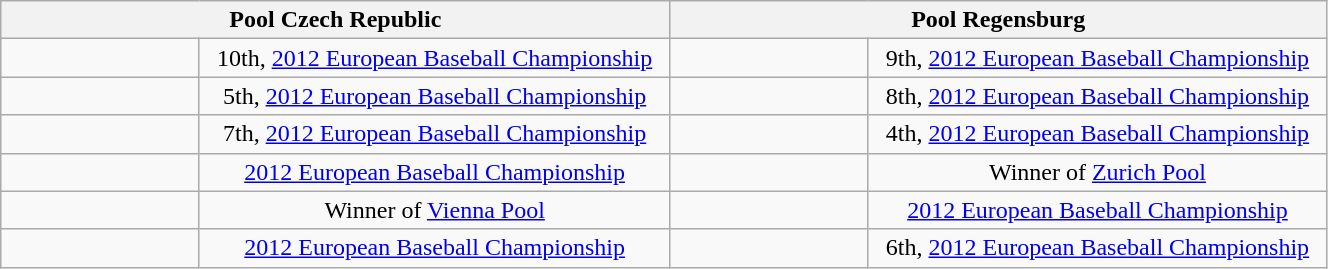<table class="wikitable" width=70%>
<tr>
<th colspan=2>Pool Czech Republic</th>
<th colspan=2>Pool Regensburg</th>
</tr>
<tr align=center>
<td width=125px></td>
<td>10th, <a href='#'>2012 European Baseball Championship</a></td>
<td width=125px></td>
<td>9th, <a href='#'>2012 European Baseball Championship</a></td>
</tr>
<tr align=center>
<td></td>
<td>5th, <a href='#'>2012 European Baseball Championship</a></td>
<td></td>
<td>8th, <a href='#'>2012 European Baseball Championship</a></td>
</tr>
<tr align=center>
<td></td>
<td>7th, <a href='#'>2012 European Baseball Championship</a></td>
<td></td>
<td>4th, <a href='#'>2012 European Baseball Championship</a></td>
</tr>
<tr align=center>
<td></td>
<td> <a href='#'>2012 European Baseball Championship</a></td>
<td></td>
<td>Winner of <a href='#'>Zurich Pool</a></td>
</tr>
<tr align=center>
<td></td>
<td>Winner of <a href='#'>Vienna Pool</a></td>
<td></td>
<td> <a href='#'>2012 European Baseball Championship</a></td>
</tr>
<tr align=center>
<td></td>
<td> <a href='#'>2012 European Baseball Championship</a></td>
<td></td>
<td>6th, <a href='#'>2012 European Baseball Championship</a></td>
</tr>
</table>
